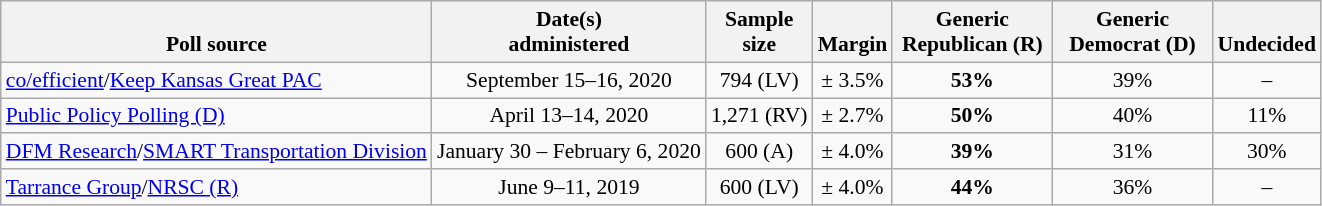<table class="wikitable" style="font-size:90%;text-align:center;">
<tr valign=bottom>
<th>Poll source</th>
<th>Date(s)<br>administered</th>
<th>Sample<br>size</th>
<th>Margin<br></th>
<th style="width:100px;">Generic<br>Republican (R)</th>
<th style="width:100px;">Generic<br>Democrat (D)</th>
<th>Undecided</th>
</tr>
<tr>
<td style="text-align:left;"><a href='#'>co/efficient</a>/<a href='#'>Keep Kansas Great PAC</a></td>
<td>September 15–16, 2020</td>
<td>794 (LV)</td>
<td>± 3.5%</td>
<td><strong>53%</strong></td>
<td>39%</td>
<td>–</td>
</tr>
<tr>
<td style="text-align:left;"><a href='#'>Public Policy Polling (D)</a></td>
<td>April 13–14, 2020</td>
<td>1,271 (RV)</td>
<td>± 2.7%</td>
<td><strong>50%</strong></td>
<td>40%</td>
<td>11%</td>
</tr>
<tr>
<td style="text-align:left;"><a href='#'>DFM Research</a>/<a href='#'>SMART Transportation Division</a></td>
<td>January 30 – February 6, 2020</td>
<td>600 (A)</td>
<td>± 4.0%</td>
<td><strong>39%</strong></td>
<td>31%</td>
<td>30%</td>
</tr>
<tr>
<td style="text-align:left;"><a href='#'>Tarrance Group</a>/<a href='#'>NRSC (R)</a></td>
<td>June 9–11, 2019</td>
<td>600 (LV)</td>
<td>± 4.0%</td>
<td><strong>44%</strong></td>
<td>36%</td>
<td>–</td>
</tr>
</table>
